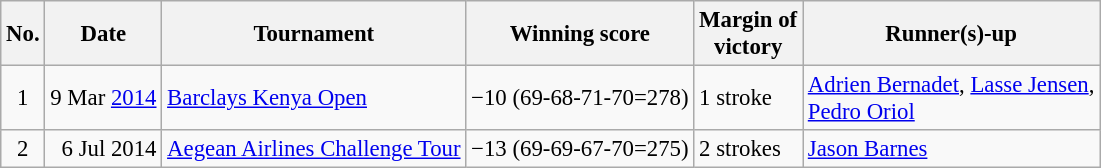<table class="wikitable" style="font-size:95%;">
<tr>
<th>No.</th>
<th>Date</th>
<th>Tournament</th>
<th>Winning score</th>
<th>Margin of<br>victory</th>
<th>Runner(s)-up</th>
</tr>
<tr>
<td align=center>1</td>
<td align=right>9 Mar <a href='#'>2014</a></td>
<td><a href='#'>Barclays Kenya Open</a></td>
<td>−10 (69-68-71-70=278)</td>
<td>1 stroke</td>
<td> <a href='#'>Adrien Bernadet</a>,  <a href='#'>Lasse Jensen</a>,<br> <a href='#'>Pedro Oriol</a></td>
</tr>
<tr>
<td align=center>2</td>
<td align=right>6 Jul 2014</td>
<td><a href='#'>Aegean Airlines Challenge Tour</a></td>
<td>−13 (69-69-67-70=275)</td>
<td>2 strokes</td>
<td> <a href='#'>Jason Barnes</a></td>
</tr>
</table>
